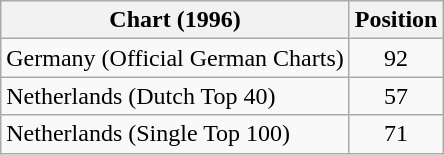<table class="wikitable sortable">
<tr>
<th>Chart (1996)</th>
<th>Position</th>
</tr>
<tr>
<td>Germany (Official German Charts)</td>
<td align="center">92</td>
</tr>
<tr>
<td>Netherlands (Dutch Top 40)</td>
<td align="center">57</td>
</tr>
<tr>
<td>Netherlands (Single Top 100)</td>
<td align="center">71</td>
</tr>
</table>
